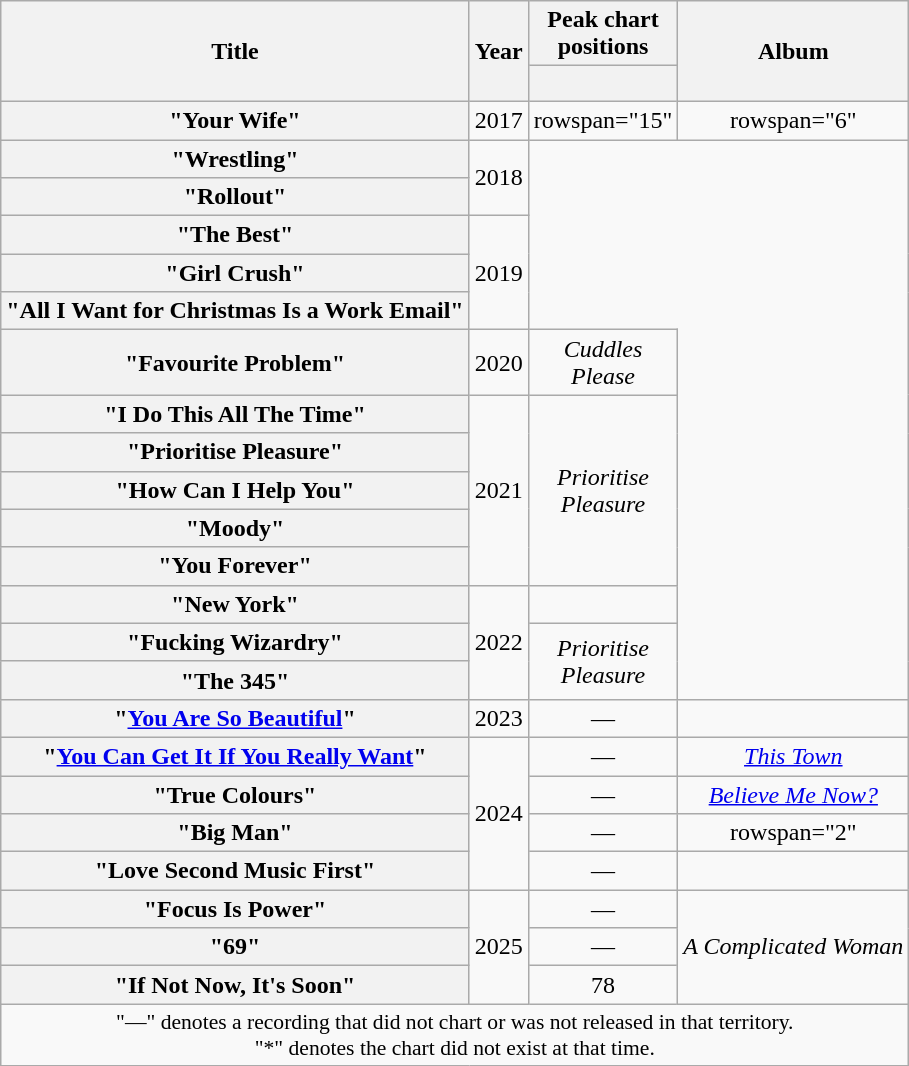<table class="wikitable plainrowheaders" style="text-align:center;">
<tr>
<th scope="col" rowspan="2">Title</th>
<th scope="col" rowspan="2">Year</th>
<th scope="col" colspan="1">Peak chart positions</th>
<th scope="col" rowspan="2">Album</th>
</tr>
<tr>
<th scope="col" style="width:2.5em;font-size:90%;"><a href='#'></a><br></th>
</tr>
<tr>
<th scope="row">"Your Wife"</th>
<td>2017</td>
<td>rowspan="15" </td>
<td>rowspan="6" </td>
</tr>
<tr>
<th scope="row">"Wrestling"</th>
<td rowspan="2">2018</td>
</tr>
<tr>
<th scope="row">"Rollout"</th>
</tr>
<tr>
<th scope="row">"The Best"</th>
<td rowspan="3">2019</td>
</tr>
<tr>
<th scope="row">"Girl Crush"</th>
</tr>
<tr>
<th scope="row">"All I Want for Christmas Is a Work Email"</th>
</tr>
<tr>
<th scope="row">"Favourite Problem"</th>
<td>2020</td>
<td><em>Cuddles Please</em></td>
</tr>
<tr>
<th scope="row">"I Do This All The Time"</th>
<td rowspan="5">2021</td>
<td rowspan="5"><em>Prioritise Pleasure</em></td>
</tr>
<tr>
<th scope="row">"Prioritise Pleasure"</th>
</tr>
<tr>
<th scope="row">"How Can I Help You"</th>
</tr>
<tr>
<th scope="row">"Moody"</th>
</tr>
<tr>
<th scope="row">"You Forever"</th>
</tr>
<tr>
<th scope="row">"New York"</th>
<td rowspan="3">2022</td>
<td></td>
</tr>
<tr>
<th scope="row">"Fucking Wizardry"</th>
<td rowspan="2"><em>Prioritise Pleasure</em></td>
</tr>
<tr>
<th scope="row">"The 345"</th>
</tr>
<tr>
<th scope="row">"<a href='#'>You Are So Beautiful</a>"</th>
<td>2023</td>
<td>—</td>
<td></td>
</tr>
<tr>
<th scope="row">"<a href='#'>You Can Get It If You Really Want</a>"</th>
<td rowspan="4">2024</td>
<td>—</td>
<td><em><a href='#'>This Town</a></em></td>
</tr>
<tr>
<th scope="row">"True Colours"<br></th>
<td>—</td>
<td><em><a href='#'>Believe Me Now?</a></em></td>
</tr>
<tr>
<th scope="row">"Big Man"<br></th>
<td>—</td>
<td>rowspan="2" </td>
</tr>
<tr>
<th scope="row">"Love Second Music First"</th>
<td>—</td>
</tr>
<tr>
<th scope="row">"Focus Is Power"</th>
<td rowspan="3">2025</td>
<td>—</td>
<td rowspan="3"><em>A Complicated Woman</em></td>
</tr>
<tr>
<th scope="row">"69"</th>
<td>—</td>
</tr>
<tr>
<th scope="row">"If Not Now, It's Soon"</th>
<td>78</td>
</tr>
<tr>
<td colspan="15" style="font-size:90%">"—" denotes a recording that did not chart or was not released in that territory.<br>"*" denotes the chart did not exist at that time.</td>
</tr>
</table>
